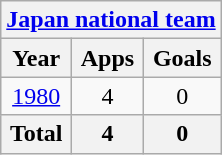<table class="wikitable" style="text-align:center">
<tr>
<th colspan=3><a href='#'>Japan national team</a></th>
</tr>
<tr>
<th>Year</th>
<th>Apps</th>
<th>Goals</th>
</tr>
<tr>
<td><a href='#'>1980</a></td>
<td>4</td>
<td>0</td>
</tr>
<tr>
<th>Total</th>
<th>4</th>
<th>0</th>
</tr>
</table>
